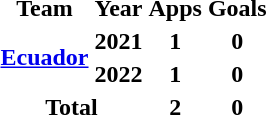<table>
<tr>
<th>Team</th>
<th>Year</th>
<th>Apps</th>
<th>Goals</th>
</tr>
<tr>
<th rowspan="2"!valign="center"><a href='#'>Ecuador</a></th>
<th valign="center">2021</th>
<th>1</th>
<th>0</th>
</tr>
<tr>
<th valign="center">2022</th>
<th>1</th>
<th>0</th>
</tr>
<tr>
<th colspan="2">Total</th>
<th>2</th>
<th>0</th>
</tr>
</table>
